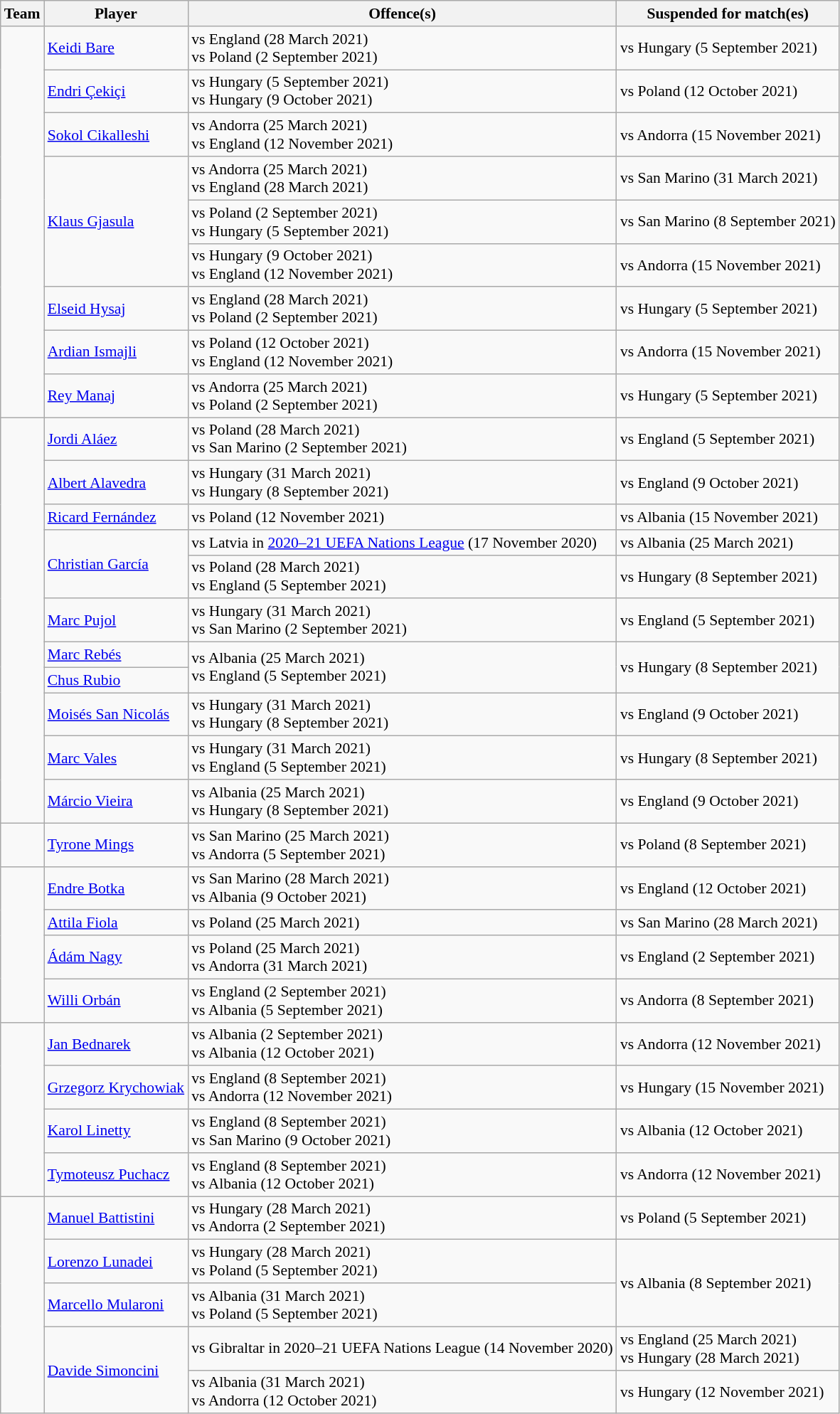<table class="wikitable" style="font-size:90%">
<tr>
<th>Team</th>
<th>Player</th>
<th>Offence(s)</th>
<th>Suspended for match(es)</th>
</tr>
<tr>
<td rowspan=9></td>
<td><a href='#'>Keidi Bare</a></td>
<td> vs England (28 March 2021)<br> vs Poland (2 September 2021)</td>
<td>vs Hungary (5 September 2021)</td>
</tr>
<tr>
<td><a href='#'>Endri Çekiçi</a></td>
<td> vs Hungary (5 September 2021)<br> vs Hungary (9 October 2021)</td>
<td>vs Poland (12 October 2021)</td>
</tr>
<tr>
<td><a href='#'>Sokol Cikalleshi</a></td>
<td> vs Andorra (25 March 2021)<br> vs England (12 November 2021)</td>
<td>vs Andorra (15 November 2021)</td>
</tr>
<tr>
<td rowspan=3><a href='#'>Klaus Gjasula</a></td>
<td> vs Andorra (25 March 2021)<br> vs England (28 March 2021)</td>
<td>vs San Marino (31 March 2021)</td>
</tr>
<tr>
<td> vs Poland (2 September 2021)<br> vs Hungary (5 September 2021)</td>
<td>vs San Marino (8 September 2021)</td>
</tr>
<tr>
<td> vs Hungary (9 October 2021)<br> vs England (12 November 2021)</td>
<td>vs Andorra (15 November 2021)</td>
</tr>
<tr>
<td><a href='#'>Elseid Hysaj</a></td>
<td> vs England (28 March 2021)<br> vs Poland (2 September 2021)</td>
<td>vs Hungary (5 September 2021)</td>
</tr>
<tr>
<td><a href='#'>Ardian Ismajli</a></td>
<td> vs Poland (12 October 2021)<br> vs England (12 November 2021)</td>
<td>vs Andorra (15 November 2021)</td>
</tr>
<tr>
<td><a href='#'>Rey Manaj</a></td>
<td> vs Andorra (25 March 2021)<br> vs Poland (2 September 2021)</td>
<td>vs Hungary (5 September 2021)</td>
</tr>
<tr>
<td rowspan=11></td>
<td><a href='#'>Jordi Aláez</a></td>
<td> vs Poland (28 March 2021)<br> vs San Marino (2 September 2021)</td>
<td>vs England (5 September 2021)</td>
</tr>
<tr>
<td><a href='#'>Albert Alavedra</a></td>
<td> vs Hungary (31 March 2021)<br> vs Hungary (8 September 2021)</td>
<td>vs England (9 October 2021)</td>
</tr>
<tr>
<td><a href='#'>Ricard Fernández</a></td>
<td> vs Poland (12 November 2021)</td>
<td>vs Albania (15 November 2021)</td>
</tr>
<tr>
<td rowspan=2><a href='#'>Christian García</a></td>
<td> vs Latvia in <a href='#'>2020–21 UEFA Nations League</a> (17 November 2020)</td>
<td>vs Albania (25 March 2021)</td>
</tr>
<tr>
<td> vs Poland (28 March 2021)<br> vs England (5 September 2021)</td>
<td>vs Hungary (8 September 2021)</td>
</tr>
<tr>
<td><a href='#'>Marc Pujol</a></td>
<td> vs Hungary (31 March 2021)<br> vs San Marino (2 September 2021)</td>
<td>vs England (5 September 2021)</td>
</tr>
<tr>
<td><a href='#'>Marc Rebés</a></td>
<td rowspan=2> vs Albania (25 March 2021)<br> vs England (5 September 2021)</td>
<td rowspan=2>vs Hungary (8 September 2021)</td>
</tr>
<tr>
<td><a href='#'>Chus Rubio</a></td>
</tr>
<tr>
<td><a href='#'>Moisés San Nicolás</a></td>
<td> vs Hungary (31 March 2021)<br> vs Hungary (8 September 2021)</td>
<td>vs England (9 October 2021)</td>
</tr>
<tr>
<td><a href='#'>Marc Vales</a></td>
<td> vs Hungary (31 March 2021)<br> vs England (5 September 2021)</td>
<td>vs Hungary (8 September 2021)</td>
</tr>
<tr>
<td><a href='#'>Márcio Vieira</a></td>
<td> vs Albania (25 March 2021)<br> vs Hungary (8 September 2021)</td>
<td>vs England (9 October 2021)</td>
</tr>
<tr>
<td></td>
<td><a href='#'>Tyrone Mings</a></td>
<td> vs San Marino (25 March 2021)<br> vs Andorra (5 September 2021)</td>
<td>vs Poland (8 September 2021)</td>
</tr>
<tr>
<td rowspan=4></td>
<td><a href='#'>Endre Botka</a></td>
<td> vs San Marino (28 March 2021)<br> vs Albania (9 October 2021)</td>
<td>vs England (12 October 2021)</td>
</tr>
<tr>
<td><a href='#'>Attila Fiola</a></td>
<td> vs Poland (25 March 2021)</td>
<td>vs San Marino (28 March 2021)</td>
</tr>
<tr>
<td><a href='#'>Ádám Nagy</a></td>
<td> vs Poland (25 March 2021)<br> vs Andorra (31 March 2021)</td>
<td>vs England (2 September 2021)</td>
</tr>
<tr>
<td><a href='#'>Willi Orbán</a></td>
<td> vs England (2 September 2021)<br> vs Albania (5 September 2021)</td>
<td>vs Andorra (8 September 2021)</td>
</tr>
<tr>
<td rowspan=4></td>
<td><a href='#'>Jan Bednarek</a></td>
<td> vs Albania (2 September 2021)<br> vs Albania (12 October 2021)</td>
<td>vs Andorra (12 November 2021)</td>
</tr>
<tr>
<td><a href='#'>Grzegorz Krychowiak</a></td>
<td> vs England (8 September 2021)<br> vs Andorra (12 November 2021)</td>
<td>vs Hungary (15 November 2021)</td>
</tr>
<tr>
<td><a href='#'>Karol Linetty</a></td>
<td> vs England (8 September 2021)<br> vs San Marino (9 October 2021)</td>
<td>vs Albania (12 October 2021)</td>
</tr>
<tr>
<td><a href='#'>Tymoteusz Puchacz</a></td>
<td> vs England (8 September 2021)<br> vs Albania (12 October 2021)</td>
<td>vs Andorra (12 November 2021)</td>
</tr>
<tr>
<td rowspan=5></td>
<td><a href='#'>Manuel Battistini</a></td>
<td> vs Hungary (28 March 2021)<br> vs Andorra (2 September 2021)</td>
<td>vs Poland (5 September 2021)</td>
</tr>
<tr>
<td><a href='#'>Lorenzo Lunadei</a></td>
<td> vs Hungary (28 March 2021)<br> vs Poland (5 September 2021)</td>
<td rowspan=2>vs Albania (8 September 2021)</td>
</tr>
<tr>
<td><a href='#'>Marcello Mularoni</a></td>
<td> vs Albania (31 March 2021)<br> vs Poland (5 September 2021)</td>
</tr>
<tr>
<td rowspan=2><a href='#'>Davide Simoncini</a></td>
<td> vs Gibraltar in 2020–21 UEFA Nations League (14 November 2020)</td>
<td>vs England (25 March 2021)<br>vs Hungary (28 March 2021)</td>
</tr>
<tr>
<td> vs Albania (31 March 2021)<br> vs Andorra (12 October 2021)</td>
<td>vs Hungary (12 November 2021)</td>
</tr>
</table>
